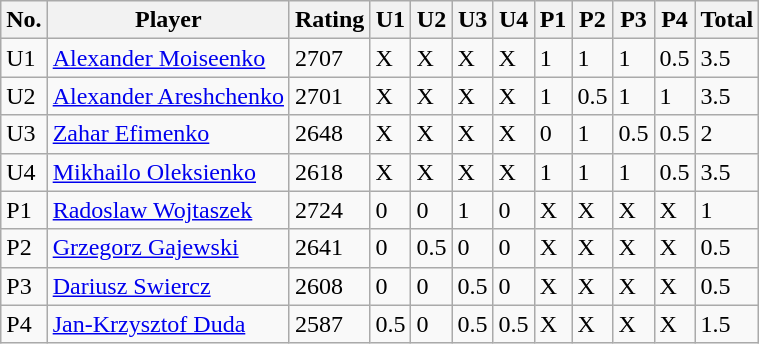<table class="wikitable">
<tr>
<th>No.</th>
<th>Player</th>
<th>Rating</th>
<th>U1</th>
<th>U2</th>
<th>U3</th>
<th>U4</th>
<th>P1</th>
<th>P2</th>
<th>P3</th>
<th>P4</th>
<th>Total</th>
</tr>
<tr>
<td>U1</td>
<td><a href='#'>Alexander Moiseenko</a></td>
<td>2707</td>
<td>X</td>
<td>X</td>
<td>X</td>
<td>X</td>
<td>1</td>
<td>1</td>
<td>1</td>
<td>0.5</td>
<td>3.5</td>
</tr>
<tr>
<td>U2</td>
<td><a href='#'>Alexander Areshchenko</a></td>
<td>2701</td>
<td>X</td>
<td>X</td>
<td>X</td>
<td>X</td>
<td>1</td>
<td>0.5</td>
<td>1</td>
<td>1</td>
<td>3.5</td>
</tr>
<tr>
<td>U3</td>
<td><a href='#'>Zahar Efimenko</a></td>
<td>2648</td>
<td>X</td>
<td>X</td>
<td>X</td>
<td>X</td>
<td>0</td>
<td>1</td>
<td>0.5</td>
<td>0.5</td>
<td>2</td>
</tr>
<tr>
<td>U4</td>
<td><a href='#'>Mikhailo Oleksienko</a></td>
<td>2618</td>
<td>X</td>
<td>X</td>
<td>X</td>
<td>X</td>
<td>1</td>
<td>1</td>
<td>1</td>
<td>0.5</td>
<td>3.5</td>
</tr>
<tr>
<td>P1</td>
<td><a href='#'>Radoslaw Wojtaszek</a></td>
<td>2724</td>
<td>0</td>
<td>0</td>
<td>1</td>
<td>0</td>
<td>X</td>
<td>X</td>
<td>X</td>
<td>X</td>
<td>1</td>
</tr>
<tr>
<td>P2</td>
<td><a href='#'>Grzegorz Gajewski</a></td>
<td>2641</td>
<td>0</td>
<td>0.5</td>
<td>0</td>
<td>0</td>
<td>X</td>
<td>X</td>
<td>X</td>
<td>X</td>
<td>0.5</td>
</tr>
<tr>
<td>P3</td>
<td><a href='#'>Dariusz Swiercz</a></td>
<td>2608</td>
<td>0</td>
<td>0</td>
<td>0.5</td>
<td>0</td>
<td>X</td>
<td>X</td>
<td>X</td>
<td>X</td>
<td>0.5</td>
</tr>
<tr>
<td>P4</td>
<td><a href='#'>Jan-Krzysztof Duda</a></td>
<td>2587</td>
<td>0.5</td>
<td>0</td>
<td>0.5</td>
<td>0.5</td>
<td>X</td>
<td>X</td>
<td>X</td>
<td>X</td>
<td>1.5</td>
</tr>
</table>
